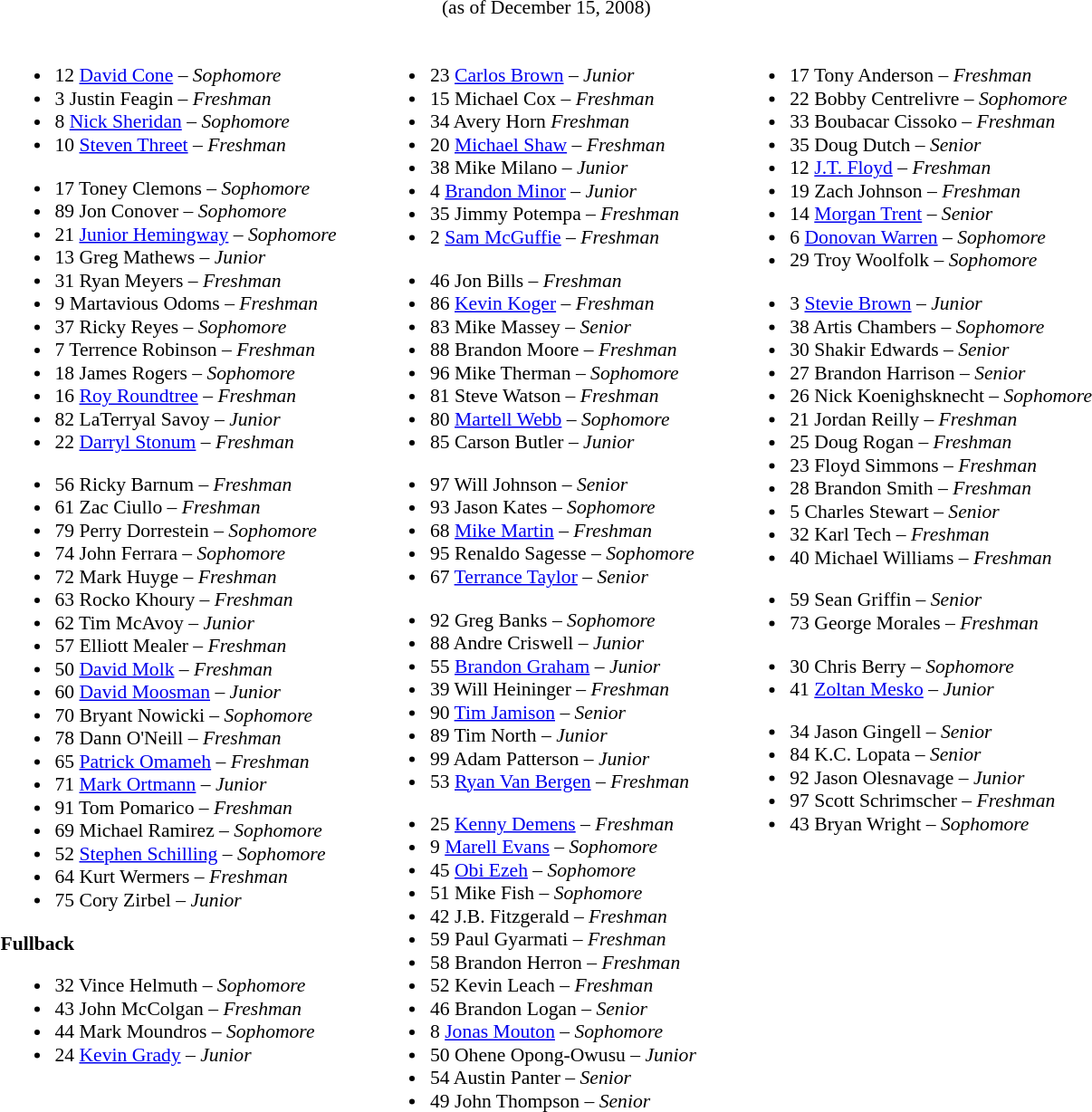<table class="toccolours" style="border-collapse:collapse; font-size:90%;">
<tr>
<td colspan="7" align="center">(as of December 15, 2008)</td>
</tr>
<tr>
<td valign="top"><br><ul><li>12 <a href='#'> David Cone</a> – <em> Sophomore</em></li><li>3 Justin Feagin – <em>Freshman</em></li><li>8 <a href='#'>Nick Sheridan</a> – <em> Sophomore</em></li><li>10 <a href='#'>Steven Threet</a> – <em> Freshman</em></li></ul><ul><li>17 Toney Clemons – <em>Sophomore</em></li><li>89 Jon Conover – <em> Sophomore</em></li><li>21 <a href='#'>Junior Hemingway</a> – <em>Sophomore</em></li><li>13 Greg Mathews – <em>Junior</em></li><li>31 Ryan Meyers – <em> Freshman</em></li><li>9 Martavious Odoms – <em>Freshman</em></li><li>37 Ricky Reyes – <em> Sophomore</em></li><li>7 Terrence Robinson – <em>Freshman</em></li><li>18 James Rogers – <em>Sophomore</em></li><li>16 <a href='#'>Roy Roundtree</a> – <em>Freshman</em></li><li>82 LaTerryal Savoy – <em> Junior</em></li><li>22 <a href='#'>Darryl Stonum</a> – <em>Freshman</em></li></ul><ul><li>56 Ricky Barnum – <em>Freshman</em></li><li>61 Zac Ciullo – <em> Freshman</em></li><li>79 Perry Dorrestein – <em> Sophomore</em></li><li>74 John Ferrara – <em> Sophomore</em></li><li>72 Mark Huyge – <em> Freshman</em></li><li>63 Rocko Khoury – <em>Freshman</em></li><li>62 Tim McAvoy – <em> Junior</em></li><li>57 Elliott Mealer – <em>Freshman</em></li><li>50 <a href='#'>David Molk</a> – <em> Freshman</em></li><li>60 <a href='#'>David Moosman</a> – <em> Junior</em></li><li>70 Bryant Nowicki – <em> Sophomore</em></li><li>78 Dann O'Neill – <em>Freshman</em></li><li>65 <a href='#'>Patrick Omameh</a> – <em>Freshman</em></li><li>71 <a href='#'>Mark Ortmann</a> – <em> Junior</em></li><li>91 Tom Pomarico – <em> Freshman</em></li><li>69 Michael Ramirez – <em> Sophomore</em></li><li>52 <a href='#'>Stephen Schilling</a> – <em> Sophomore</em></li><li>64 Kurt Wermers – <em>Freshman</em></li><li>75 Cory Zirbel – <em> Junior</em></li></ul><strong>Fullback</strong><ul><li>32 Vince Helmuth – <em>Sophomore</em></li><li>43 John McColgan – <em> Freshman</em></li><li>44 Mark Moundros – <em> Sophomore</em></li><li>24 <a href='#'>Kevin Grady</a> – <em> Junior</em></li></ul></td>
<td width="25"> </td>
<td valign="top"><br><ul><li>23 <a href='#'>Carlos Brown</a> – <em>Junior</em></li><li>15 Michael Cox – <em>Freshman</em></li><li>34 Avery Horn <em> Freshman</em></li><li>20 <a href='#'>Michael Shaw</a> – <em>Freshman</em></li><li>38 Mike Milano – <em> Junior</em></li><li>4 <a href='#'>Brandon Minor</a> – <em>Junior</em></li><li>35 Jimmy Potempa – <em> Freshman</em></li><li>2 <a href='#'>Sam McGuffie</a> – <em>Freshman</em></li></ul><ul><li>46 Jon Bills – <em> Freshman</em></li><li>86 <a href='#'>Kevin Koger</a> – <em>Freshman</em></li><li>83 Mike Massey – <em> Senior</em></li><li>88 Brandon Moore – <em>Freshman</em></li><li>96 Mike Therman – <em> Sophomore</em></li><li>81 Steve Watson – <em> Freshman</em></li><li>80 <a href='#'>Martell Webb</a> – <em>Sophomore</em></li><li>85 Carson Butler – <em> Junior</em></li></ul><ul><li>97 Will Johnson – <em> Senior</em></li><li>93 Jason Kates – <em> Sophomore</em></li><li>68 <a href='#'>Mike Martin</a> – <em>Freshman</em></li><li>95 Renaldo Sagesse – <em>Sophomore</em></li><li>67 <a href='#'>Terrance Taylor</a> – <em>Senior</em></li></ul><ul><li>92 Greg Banks – <em> Sophomore</em></li><li>88 Andre Criswell – <em> Junior</em></li><li>55 <a href='#'>Brandon Graham</a> – <em>Junior</em></li><li>39 Will Heininger – <em> Freshman</em></li><li>90 <a href='#'>Tim Jamison</a> – <em> Senior</em></li><li>89 Tim North – <em> Junior</em></li><li>99 Adam Patterson – <em>Junior</em></li><li>53 <a href='#'>Ryan Van Bergen</a> – <em> Freshman</em></li></ul><ul><li>25 <a href='#'>Kenny Demens</a> – <em>Freshman</em></li><li>9 <a href='#'>Marell Evans</a> – <em>Sophomore</em></li><li>45 <a href='#'>Obi Ezeh</a> – <em> Sophomore</em></li><li>51 Mike Fish – <em> Sophomore</em></li><li>42 J.B. Fitzgerald – <em>Freshman</em></li><li>59 Paul Gyarmati – <em>Freshman</em></li><li>58 Brandon Herron – <em> Freshman</em></li><li>52 Kevin Leach – <em> Freshman</em></li><li>46 Brandon Logan – <em>Senior</em></li><li>8 <a href='#'>Jonas Mouton</a> – <em> Sophomore</em></li><li>50 Ohene Opong-Owusu – <em> Junior</em></li><li>54 Austin Panter – <em>Senior</em></li><li>49 John Thompson – <em> Senior</em></li></ul></td>
<td width="25"> </td>
<td valign="top"><br><ul><li>17 Tony Anderson – <em> Freshman</em></li><li>22 Bobby Centrelivre – <em> Sophomore</em></li><li>33 Boubacar Cissoko – <em>Freshman</em></li><li>35 Doug Dutch – <em> Senior</em></li><li>12 <a href='#'>J.T. Floyd</a> – <em>Freshman</em></li><li>19 Zach Johnson – <em> Freshman</em></li><li>14 <a href='#'>Morgan Trent</a> – <em> Senior</em></li><li>6 <a href='#'>Donovan Warren</a> – <em>Sophomore</em></li><li>29 Troy Woolfolk – <em>Sophomore</em></li></ul><ul><li>3 <a href='#'>Stevie Brown</a> – <em>Junior</em></li><li>38 Artis Chambers – <em>Sophomore</em></li><li>30 Shakir Edwards – <em> Senior</em></li><li>27 Brandon Harrison – <em>Senior</em></li><li>26 Nick Koenighsknecht – <em> Sophomore</em></li><li>21 Jordan Reilly – <em> Freshman</em></li><li>25 Doug Rogan – <em> Freshman</em></li><li>23 Floyd Simmons – <em>Freshman</em></li><li>28 Brandon Smith – <em>Freshman</em></li><li>5 Charles Stewart – <em> Senior</em></li><li>32 Karl Tech – <em> Freshman</em></li><li>40 Michael Williams – <em> Freshman</em></li></ul><ul><li>59 Sean Griffin – <em> Senior</em></li><li>73 George Morales – <em>Freshman</em></li></ul><ul><li>30 Chris Berry – <em> Sophomore</em></li><li>41 <a href='#'>Zoltan Mesko</a> – <em> Junior</em></li></ul><ul><li>34 Jason Gingell – <em> Senior</em></li><li>84 K.C. Lopata – <em> Senior</em></li><li>92 Jason Olesnavage – <em> Junior</em></li><li>97 Scott Schrimscher – <em> Freshman</em></li><li>43 Bryan Wright – <em> Sophomore</em></li></ul></td>
</tr>
</table>
